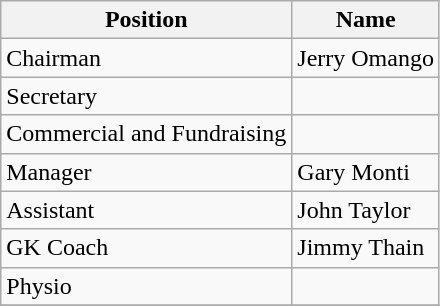<table class=wikitable>
<tr>
<th>Position</th>
<th>Name</th>
</tr>
<tr>
<td>Chairman</td>
<td>Jerry Omango</td>
</tr>
<tr>
<td>Secretary</td>
<td></td>
</tr>
<tr>
<td>Commercial and Fundraising</td>
<td></td>
</tr>
<tr>
<td>Manager</td>
<td>Gary Monti</td>
</tr>
<tr>
<td>Assistant</td>
<td>John Taylor</td>
</tr>
<tr>
<td>GK Coach</td>
<td>Jimmy Thain</td>
</tr>
<tr>
<td>Physio</td>
<td></td>
</tr>
<tr>
</tr>
</table>
